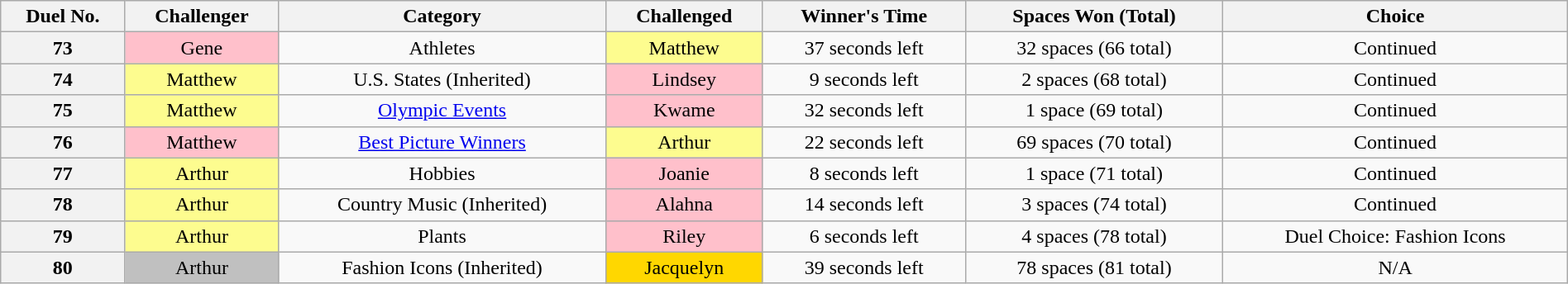<table class="wikitable sortable mw-collapsible mw-collapsed" style="text-align:center; width:100%">
<tr>
<th scope="col">Duel No.</th>
<th scope="col">Challenger</th>
<th scope="col">Category</th>
<th scope="col">Challenged</th>
<th scope="col">Winner's Time</th>
<th scope="col">Spaces Won (Total)</th>
<th scope="col">Choice</th>
</tr>
<tr>
<th>73</th>
<td style="background:pink;">Gene</td>
<td>Athletes</td>
<td style="background:#fdfc8f;">Matthew</td>
<td>37 seconds left</td>
<td>32 spaces (66 total)</td>
<td>Continued</td>
</tr>
<tr>
<th>74</th>
<td style="background:#fdfc8f;">Matthew</td>
<td>U.S. States (Inherited)</td>
<td style="background:pink;">Lindsey</td>
<td>9 seconds left</td>
<td>2 spaces (68 total)</td>
<td>Continued</td>
</tr>
<tr>
<th>75</th>
<td style="background:#fdfc8f;">Matthew</td>
<td><a href='#'>Olympic Events</a></td>
<td style="background:pink;">Kwame</td>
<td>32 seconds left</td>
<td>1 space (69 total)</td>
<td>Continued</td>
</tr>
<tr>
<th>76</th>
<td style="background:pink;">Matthew</td>
<td><a href='#'>Best Picture Winners</a></td>
<td style="background:#fdfc8f;">Arthur</td>
<td>22 seconds left</td>
<td>69 spaces (70 total)</td>
<td>Continued</td>
</tr>
<tr>
<th>77</th>
<td style="background:#fdfc8f;">Arthur</td>
<td>Hobbies</td>
<td style="background:pink;">Joanie</td>
<td>8 seconds left</td>
<td>1 space (71 total)</td>
<td>Continued</td>
</tr>
<tr>
<th>78</th>
<td style="background:#fdfc8f;">Arthur</td>
<td>Country Music (Inherited)</td>
<td style="background:pink;">Alahna</td>
<td>14 seconds left</td>
<td>3 spaces (74 total)</td>
<td>Continued</td>
</tr>
<tr>
<th>79</th>
<td style="background:#fdfc8f;">Arthur</td>
<td>Plants</td>
<td style="background:pink;">Riley</td>
<td>6 seconds left</td>
<td>4 spaces (78 total)</td>
<td>Duel Choice: Fashion Icons</td>
</tr>
<tr>
<th>80</th>
<td style="background:silver;">Arthur</td>
<td>Fashion Icons (Inherited)</td>
<td style="background:gold;">Jacquelyn</td>
<td>39 seconds left</td>
<td>78 spaces (81 total)</td>
<td>N/A</td>
</tr>
</table>
